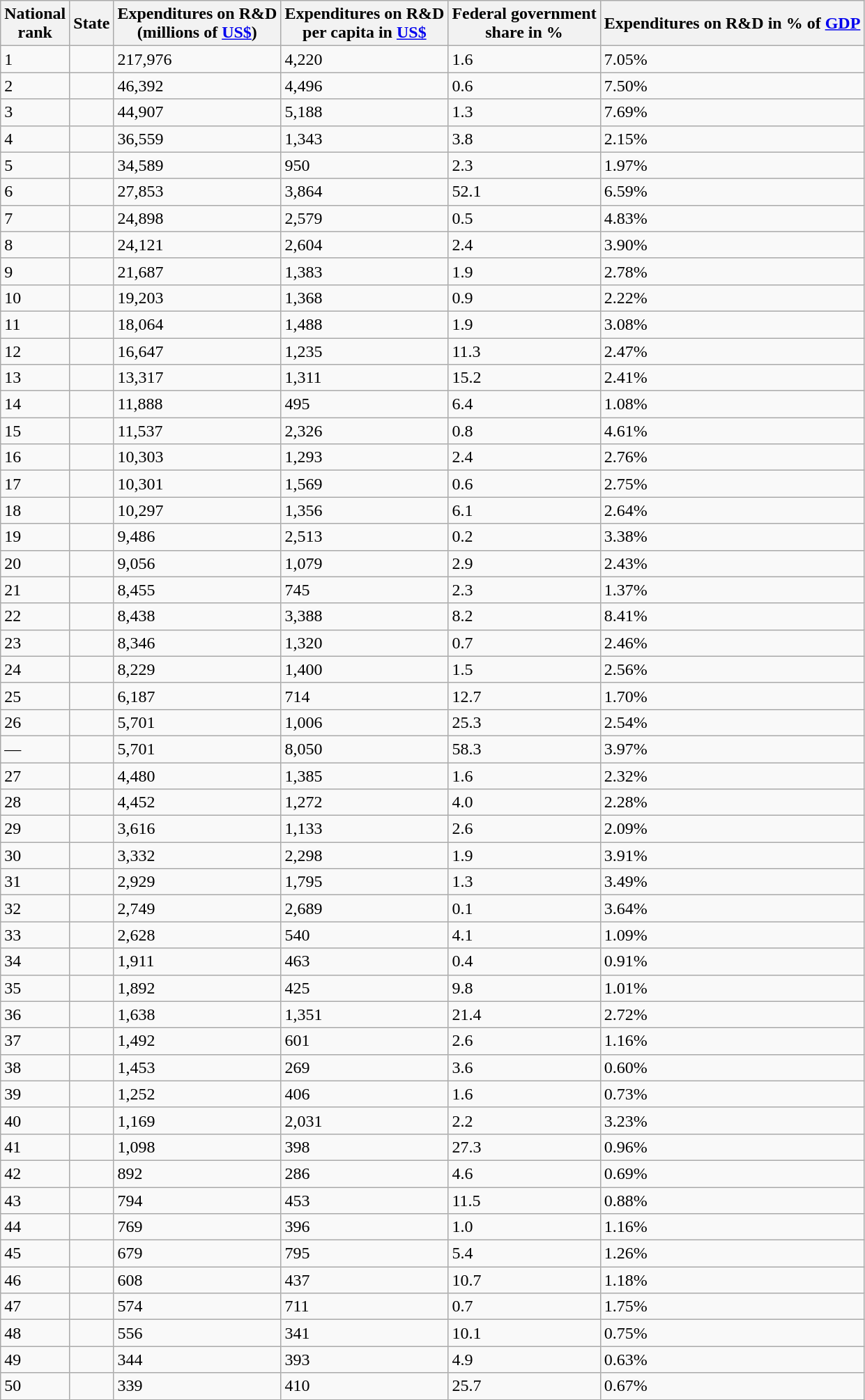<table class="wikitable sortable" style="text-align: left">
<tr>
<th data-sort-type="number">National<br>rank</th>
<th>State</th>
<th>Expenditures on R&D <br>(millions of <a href='#'>US$</a>)</th>
<th>Expenditures on R&D <br>per capita in <a href='#'>US$</a></th>
<th>Federal government <br>share in %</th>
<th>Expenditures on R&D in % of <a href='#'>GDP</a></th>
</tr>
<tr>
<td>1</td>
<td></td>
<td>217,976</td>
<td>4,220</td>
<td>1.6</td>
<td>7.05%</td>
</tr>
<tr>
<td>2</td>
<td></td>
<td>46,392</td>
<td>4,496</td>
<td>0.6</td>
<td>7.50%</td>
</tr>
<tr>
<td>3</td>
<td></td>
<td>44,907</td>
<td>5,188</td>
<td>1.3</td>
<td>7.69%</td>
</tr>
<tr>
<td>4</td>
<td></td>
<td>36,559</td>
<td>1,343</td>
<td>3.8</td>
<td>2.15%</td>
</tr>
<tr>
<td>5</td>
<td></td>
<td>34,589</td>
<td>950</td>
<td>2.3</td>
<td>1.97%</td>
</tr>
<tr>
<td>6</td>
<td></td>
<td>27,853</td>
<td>3,864</td>
<td>52.1</td>
<td>6.59%</td>
</tr>
<tr>
<td>7</td>
<td></td>
<td>24,898</td>
<td>2,579</td>
<td>0.5</td>
<td>4.83%</td>
</tr>
<tr>
<td>8</td>
<td></td>
<td>24,121</td>
<td>2,604</td>
<td>2.4</td>
<td>3.90%</td>
</tr>
<tr>
<td>9</td>
<td></td>
<td>21,687</td>
<td>1,383</td>
<td>1.9</td>
<td>2.78%</td>
</tr>
<tr>
<td>10</td>
<td></td>
<td>19,203</td>
<td>1,368</td>
<td>0.9</td>
<td>2.22%</td>
</tr>
<tr>
<td>11</td>
<td></td>
<td>18,064</td>
<td>1,488</td>
<td>1.9</td>
<td>3.08%</td>
</tr>
<tr>
<td>12</td>
<td></td>
<td>16,647</td>
<td>1,235</td>
<td>11.3</td>
<td>2.47%</td>
</tr>
<tr>
<td>13</td>
<td></td>
<td>13,317</td>
<td>1,311</td>
<td>15.2</td>
<td>2.41%</td>
</tr>
<tr>
<td>14</td>
<td></td>
<td>11,888</td>
<td>495</td>
<td>6.4</td>
<td>1.08%</td>
</tr>
<tr>
<td>15</td>
<td></td>
<td>11,537</td>
<td>2,326</td>
<td>0.8</td>
<td>4.61%</td>
</tr>
<tr>
<td>16</td>
<td></td>
<td>10,303</td>
<td>1,293</td>
<td>2.4</td>
<td>2.76%</td>
</tr>
<tr>
<td>17</td>
<td></td>
<td>10,301</td>
<td>1,569</td>
<td>0.6</td>
<td>2.75%</td>
</tr>
<tr>
<td>18</td>
<td></td>
<td>10,297</td>
<td>1,356</td>
<td>6.1</td>
<td>2.64%</td>
</tr>
<tr>
<td>19</td>
<td></td>
<td>9,486</td>
<td>2,513</td>
<td>0.2</td>
<td>3.38%</td>
</tr>
<tr>
<td>20</td>
<td></td>
<td>9,056</td>
<td>1,079</td>
<td>2.9</td>
<td>2.43%</td>
</tr>
<tr>
<td>21</td>
<td></td>
<td>8,455</td>
<td>745</td>
<td>2.3</td>
<td>1.37%</td>
</tr>
<tr>
<td>22</td>
<td></td>
<td>8,438</td>
<td>3,388</td>
<td>8.2</td>
<td>8.41%</td>
</tr>
<tr>
<td>23</td>
<td></td>
<td>8,346</td>
<td>1,320</td>
<td>0.7</td>
<td>2.46%</td>
</tr>
<tr>
<td>24</td>
<td></td>
<td>8,229</td>
<td>1,400</td>
<td>1.5</td>
<td>2.56%</td>
</tr>
<tr>
<td>25</td>
<td></td>
<td>6,187</td>
<td>714</td>
<td>12.7</td>
<td>1.70%</td>
</tr>
<tr>
<td>26</td>
<td></td>
<td>5,701</td>
<td>1,006</td>
<td>25.3</td>
<td>2.54%</td>
</tr>
<tr>
<td>—</td>
<td></td>
<td>5,701</td>
<td>8,050</td>
<td>58.3</td>
<td>3.97%</td>
</tr>
<tr>
<td>27</td>
<td></td>
<td>4,480</td>
<td>1,385</td>
<td>1.6</td>
<td>2.32%</td>
</tr>
<tr>
<td>28</td>
<td></td>
<td>4,452</td>
<td>1,272</td>
<td>4.0</td>
<td>2.28%</td>
</tr>
<tr>
<td>29</td>
<td></td>
<td>3,616</td>
<td>1,133</td>
<td>2.6</td>
<td>2.09%</td>
</tr>
<tr>
<td>30</td>
<td></td>
<td>3,332</td>
<td>2,298</td>
<td>1.9</td>
<td>3.91%</td>
</tr>
<tr>
<td>31</td>
<td></td>
<td>2,929</td>
<td>1,795</td>
<td>1.3</td>
<td>3.49%</td>
</tr>
<tr>
<td>32</td>
<td></td>
<td>2,749</td>
<td>2,689</td>
<td>0.1</td>
<td>3.64%</td>
</tr>
<tr>
<td>33</td>
<td></td>
<td>2,628</td>
<td>540</td>
<td>4.1</td>
<td>1.09%</td>
</tr>
<tr>
<td>34</td>
<td></td>
<td>1,911</td>
<td>463</td>
<td>0.4</td>
<td>0.91%</td>
</tr>
<tr>
<td>35</td>
<td></td>
<td>1,892</td>
<td>425</td>
<td>9.8</td>
<td>1.01%</td>
</tr>
<tr>
<td>36</td>
<td></td>
<td>1,638</td>
<td>1,351</td>
<td>21.4</td>
<td>2.72%</td>
</tr>
<tr>
<td>37</td>
<td></td>
<td>1,492</td>
<td>601</td>
<td>2.6</td>
<td>1.16%</td>
</tr>
<tr>
<td>38</td>
<td></td>
<td>1,453</td>
<td>269</td>
<td>3.6</td>
<td>0.60%</td>
</tr>
<tr>
<td>39</td>
<td></td>
<td>1,252</td>
<td>406</td>
<td>1.6</td>
<td>0.73%</td>
</tr>
<tr>
<td>40</td>
<td></td>
<td>1,169</td>
<td>2,031</td>
<td>2.2</td>
<td>3.23%</td>
</tr>
<tr>
<td>41</td>
<td align="left"></td>
<td>1,098</td>
<td>398</td>
<td>27.3</td>
<td>0.96%</td>
</tr>
<tr>
<td>42</td>
<td></td>
<td>892</td>
<td>286</td>
<td>4.6</td>
<td>0.69%</td>
</tr>
<tr>
<td>43</td>
<td></td>
<td>794</td>
<td>453</td>
<td>11.5</td>
<td>0.88%</td>
</tr>
<tr>
<td>44</td>
<td></td>
<td>769</td>
<td>396</td>
<td>1.0</td>
<td>1.16%</td>
</tr>
<tr>
<td>45</td>
<td></td>
<td>679</td>
<td>795</td>
<td>5.4</td>
<td>1.26%</td>
</tr>
<tr>
<td>46</td>
<td></td>
<td>608</td>
<td>437</td>
<td>10.7</td>
<td>1.18%</td>
</tr>
<tr>
<td>47</td>
<td></td>
<td>574</td>
<td>711</td>
<td>0.7</td>
<td>1.75%</td>
</tr>
<tr>
<td>48</td>
<td></td>
<td>556</td>
<td>341</td>
<td>10.1</td>
<td>0.75%</td>
</tr>
<tr>
<td>49</td>
<td></td>
<td>344</td>
<td>393</td>
<td>4.9</td>
<td>0.63%</td>
</tr>
<tr>
<td>50</td>
<td></td>
<td>339</td>
<td>410</td>
<td>25.7</td>
<td>0.67%</td>
</tr>
</table>
